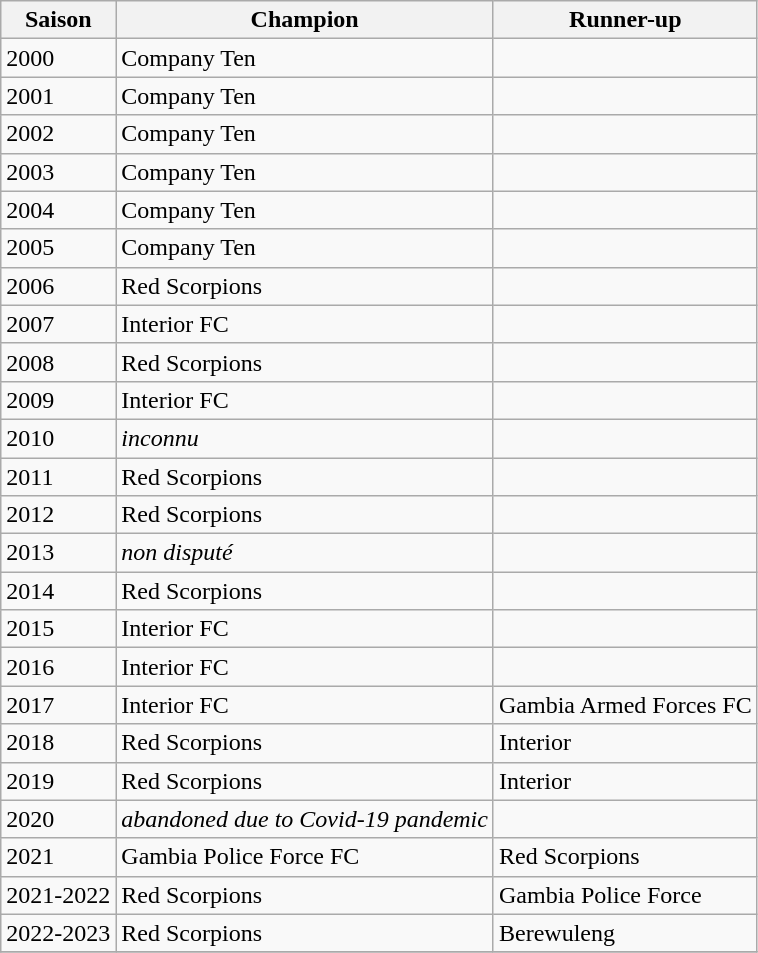<table class="wikitable">
<tr>
<th scope=col>Saison</th>
<th scope=col>Champion</th>
<th scope=col>Runner-up</th>
</tr>
<tr>
<td>2000</td>
<td>Company Ten</td>
<td></td>
</tr>
<tr>
<td>2001</td>
<td>Company Ten</td>
<td></td>
</tr>
<tr>
<td>2002</td>
<td>Company Ten</td>
<td></td>
</tr>
<tr>
<td>2003</td>
<td>Company Ten</td>
<td></td>
</tr>
<tr>
<td>2004</td>
<td>Company Ten</td>
<td></td>
</tr>
<tr>
<td>2005</td>
<td>Company Ten</td>
<td></td>
</tr>
<tr>
<td>2006</td>
<td>Red Scorpions</td>
<td></td>
</tr>
<tr>
<td>2007</td>
<td>Interior FC</td>
<td></td>
</tr>
<tr>
<td>2008</td>
<td>Red Scorpions</td>
<td></td>
</tr>
<tr>
<td>2009</td>
<td>Interior FC</td>
<td></td>
</tr>
<tr>
<td>2010</td>
<td><em>inconnu</em></td>
<td></td>
</tr>
<tr>
<td>2011</td>
<td>Red Scorpions</td>
<td></td>
</tr>
<tr>
<td>2012</td>
<td>Red Scorpions</td>
</tr>
<tr>
<td>2013</td>
<td><em>non disputé</em></td>
<td></td>
</tr>
<tr>
<td>2014</td>
<td>Red Scorpions</td>
<td></td>
</tr>
<tr>
<td>2015</td>
<td>Interior FC</td>
<td></td>
</tr>
<tr>
<td>2016</td>
<td>Interior FC</td>
<td></td>
</tr>
<tr>
<td>2017</td>
<td>Interior FC</td>
<td>Gambia Armed Forces FC</td>
</tr>
<tr>
<td>2018</td>
<td>Red Scorpions</td>
<td>Interior</td>
</tr>
<tr>
<td>2019</td>
<td>Red Scorpions</td>
<td>Interior</td>
</tr>
<tr>
<td>2020</td>
<td><em>abandoned due to Covid-19 pandemic  </em></td>
<td></td>
</tr>
<tr>
<td>2021</td>
<td>Gambia Police Force FC</td>
<td>Red Scorpions</td>
</tr>
<tr>
<td>2021-2022</td>
<td>Red Scorpions</td>
<td>Gambia Police Force</td>
</tr>
<tr>
<td>2022-2023</td>
<td>Red Scorpions</td>
<td>Berewuleng</td>
</tr>
<tr>
</tr>
</table>
